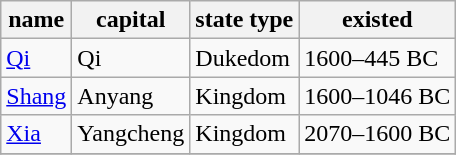<table class="wikitable sortable" border="1">
<tr>
<th>name</th>
<th>capital</th>
<th>state type</th>
<th>existed</th>
</tr>
<tr>
<td><a href='#'>Qi</a></td>
<td>Qi</td>
<td>Dukedom</td>
<td>1600–445 BC</td>
</tr>
<tr>
<td><a href='#'>Shang</a></td>
<td>Anyang</td>
<td>Kingdom</td>
<td>1600–1046 BC</td>
</tr>
<tr>
<td><a href='#'>Xia</a></td>
<td>Yangcheng</td>
<td>Kingdom</td>
<td>2070–1600 BC</td>
</tr>
<tr>
</tr>
</table>
